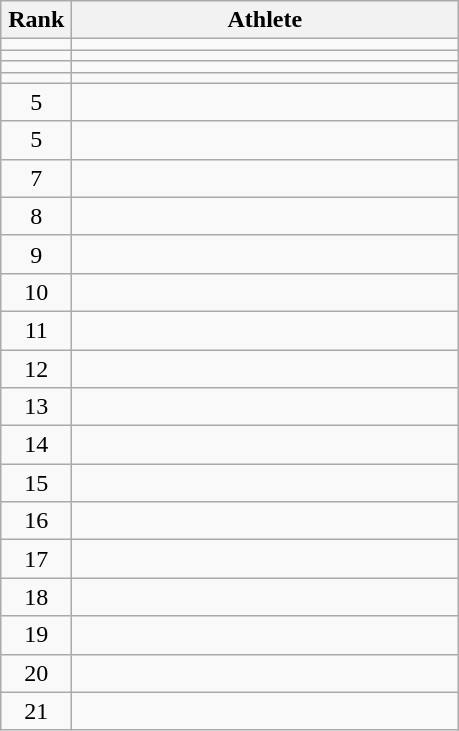<table class="wikitable" style="text-align: center;">
<tr>
<th width=40>Rank</th>
<th width=250>Athlete</th>
</tr>
<tr>
<td></td>
<td align="left"></td>
</tr>
<tr>
<td></td>
<td align="left"></td>
</tr>
<tr>
<td></td>
<td align="left"></td>
</tr>
<tr>
<td></td>
<td align="left"></td>
</tr>
<tr>
<td>5</td>
<td align="left"></td>
</tr>
<tr>
<td>5</td>
<td align="left"></td>
</tr>
<tr>
<td>7</td>
<td align="left"></td>
</tr>
<tr>
<td>8</td>
<td align="left"></td>
</tr>
<tr>
<td>9</td>
<td align="left"></td>
</tr>
<tr>
<td>10</td>
<td align="left"></td>
</tr>
<tr>
<td>11</td>
<td align="left"></td>
</tr>
<tr>
<td>12</td>
<td align="left"></td>
</tr>
<tr>
<td>13</td>
<td align="left"></td>
</tr>
<tr>
<td>14</td>
<td align="left"></td>
</tr>
<tr>
<td>15</td>
<td align="left"></td>
</tr>
<tr>
<td>16</td>
<td align="left"></td>
</tr>
<tr>
<td>17</td>
<td align="left"></td>
</tr>
<tr>
<td>18</td>
<td align="left"></td>
</tr>
<tr>
<td>19</td>
<td align="left"></td>
</tr>
<tr>
<td>20</td>
<td align="left"></td>
</tr>
<tr>
<td>21</td>
<td align="left"></td>
</tr>
</table>
